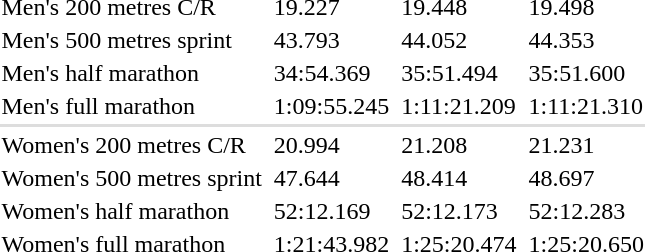<table>
<tr>
<td>Men's 200 metres C/R</td>
<td></td>
<td>19.227</td>
<td></td>
<td>19.448</td>
<td></td>
<td>19.498</td>
</tr>
<tr>
<td>Men's 500 metres sprint</td>
<td></td>
<td>43.793</td>
<td></td>
<td>44.052</td>
<td></td>
<td>44.353</td>
</tr>
<tr>
<td>Men's half marathon</td>
<td></td>
<td>34:54.369</td>
<td></td>
<td>35:51.494</td>
<td></td>
<td>35:51.600</td>
</tr>
<tr>
<td>Men's full marathon</td>
<td></td>
<td>1:09:55.245</td>
<td></td>
<td>1:11:21.209</td>
<td></td>
<td>1:11:21.310</td>
</tr>
<tr bgcolor=#DDDDDD>
<td colspan=7></td>
</tr>
<tr>
<td>Women's 200 metres C/R</td>
<td></td>
<td>20.994</td>
<td></td>
<td>21.208</td>
<td></td>
<td>21.231</td>
</tr>
<tr>
<td>Women's 500 metres sprint</td>
<td></td>
<td>47.644</td>
<td></td>
<td>48.414</td>
<td></td>
<td>48.697</td>
</tr>
<tr>
<td>Women's half marathon</td>
<td></td>
<td>52:12.169</td>
<td></td>
<td>52:12.173</td>
<td></td>
<td>52:12.283</td>
</tr>
<tr>
<td>Women's full marathon</td>
<td></td>
<td>1:21:43.982</td>
<td></td>
<td>1:25:20.474</td>
<td></td>
<td>1:25:20.650</td>
</tr>
</table>
